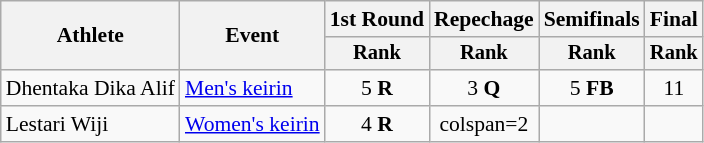<table class=wikitable style=font-size:90%;text-align:center>
<tr>
<th rowspan=2>Athlete</th>
<th rowspan=2>Event</th>
<th>1st Round</th>
<th>Repechage</th>
<th>Semifinals</th>
<th>Final</th>
</tr>
<tr style="font-size:95%">
<th>Rank</th>
<th>Rank</th>
<th>Rank</th>
<th>Rank</th>
</tr>
<tr>
<td align=left>Dhentaka Dika Alif</td>
<td align=left><a href='#'>Men's keirin</a></td>
<td>5 <strong>R</strong></td>
<td>3 <strong>Q</strong></td>
<td>5 <strong>FB</strong></td>
<td>11</td>
</tr>
<tr>
<td align=left>Lestari Wiji</td>
<td align=left><a href='#'>Women's keirin</a></td>
<td>4 <strong>R</strong></td>
<td>colspan=2 </td>
<td></td>
</tr>
</table>
